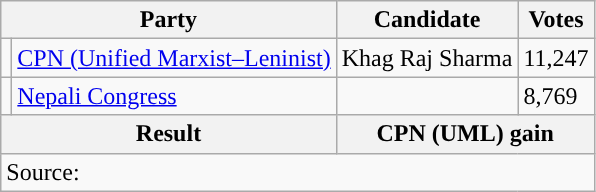<table class="wikitable">
<tr>
<th colspan="2">Party</th>
<th>Candidate</th>
<th>Votes</th>
</tr>
<tr>
<td style="background-color:"></td>
<td><a href='#'>CPN (Unified Marxist–Leninist)</a></td>
<td>Khag Raj Sharma</td>
<td>11,247</td>
</tr>
<tr>
<td style="background-color:"></td>
<td><a href='#'>Nepali Congress</a></td>
<td></td>
<td>8,769</td>
</tr>
<tr>
<th colspan="2">Result</th>
<th colspan="2">CPN (UML) gain</th>
</tr>
<tr>
<td colspan="4">Source: </td>
</tr>
</table>
